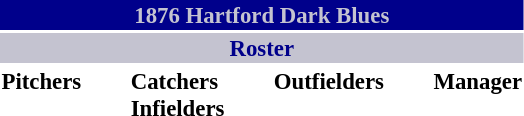<table class="toccolours" style="font-size: 95%;">
<tr>
<th colspan="10" style="background-color: #00008B; color: #C4C3D0; text-align: center;">1876 Hartford Dark Blues</th>
</tr>
<tr>
<td colspan="10" style="background-color: #C4C3D0; color: #00008B; text-align: center;"><strong>Roster</strong></td>
</tr>
<tr>
<td valign="top"><strong>Pitchers</strong><br>
</td>
<td width="25px"></td>
<td valign="top"><strong>Catchers</strong><br>

<strong>Infielders</strong>



</td>
<td width="25px"></td>
<td valign="top"><strong>Outfielders</strong><br>


</td>
<td width="25px"></td>
<td valign="top"><strong>Manager</strong><br></td>
</tr>
</table>
